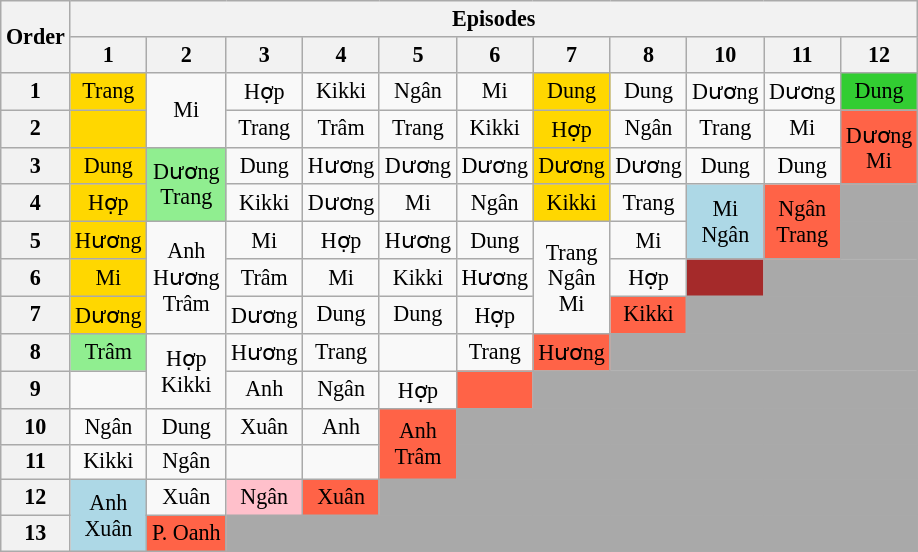<table class="wikitable" style="text-align:center; font-size:92%">
<tr>
<th rowspan=2>Order</th>
<th colspan=112>Episodes</th>
</tr>
<tr>
<th>1</th>
<th>2</th>
<th>3</th>
<th>4</th>
<th>5</th>
<th>6</th>
<th>7</th>
<th>8</th>
<th>10</th>
<th>11</th>
<th>12</th>
</tr>
<tr>
<th>1</th>
<td style="background:gold">Trang</td>
<td rowspan="2">Mi<br></td>
<td>Hợp</td>
<td>Kikki</td>
<td>Ngân</td>
<td>Mi</td>
<td style="background:gold">Dung</td>
<td>Dung</td>
<td>Dương</td>
<td>Dương</td>
<td style="background:limegreen">Dung</td>
</tr>
<tr>
<th>2</th>
<td style="background:gold"></td>
<td>Trang</td>
<td>Trâm</td>
<td>Trang</td>
<td>Kikki</td>
<td style="background:gold">Hợp</td>
<td>Ngân</td>
<td>Trang</td>
<td>Mi</td>
<td rowspan="2" style="background:tomato">Dương<br>Mi</td>
</tr>
<tr>
<th>3</th>
<td style="background:gold">Dung</td>
<td style="background:lightgreen;" rowspan="2">Dương<br>Trang</td>
<td>Dung</td>
<td>Hương</td>
<td>Dương</td>
<td>Dương</td>
<td style="background:gold">Dương</td>
<td>Dương</td>
<td>Dung</td>
<td>Dung</td>
</tr>
<tr>
<th>4</th>
<td style="background:gold">Hợp</td>
<td>Kikki</td>
<td>Dương</td>
<td>Mi</td>
<td>Ngân</td>
<td style="background:gold">Kikki</td>
<td>Trang</td>
<td style="background:lightblue;" rowspan="2">Mi<br>Ngân</td>
<td rowspan="2" style="background:tomato">Ngân<br>Trang</td>
<td colspan="22" style="background:darkgrey"></td>
</tr>
<tr>
<th>5</th>
<td style="background:gold">Hương</td>
<td rowspan="3">Anh<br>Hương<br>Trâm</td>
<td>Mi</td>
<td>Hợp</td>
<td>Hương</td>
<td>Dung</td>
<td rowspan="3">Trang<br>Ngân<br>Mi</td>
<td>Mi</td>
<td colspan="22" style="background:darkgrey"></td>
</tr>
<tr>
<th>6</th>
<td style="background:gold">Mi</td>
<td>Trâm</td>
<td>Mi</td>
<td>Kikki</td>
<td>Hương</td>
<td>Hợp</td>
<td bgcolor="brown"></td>
<td colspan="22" style="background:darkgrey"></td>
</tr>
<tr>
<th>7</th>
<td style="background:gold">Dương</td>
<td>Dương</td>
<td>Dung</td>
<td>Dung</td>
<td>Hợp</td>
<td style="background:tomato">Kikki</td>
<td colspan="22" style="background:darkgrey"></td>
</tr>
<tr>
<th>8</th>
<td style="background:lightgreen">Trâm</td>
<td rowspan="2">Hợp<br>Kikki</td>
<td>Hương</td>
<td>Trang</td>
<td></td>
<td>Trang</td>
<td style="background:tomato">Hương</td>
<td colspan="22" style="background:darkgrey"></td>
</tr>
<tr>
<th>9</th>
<td></td>
<td>Anh</td>
<td>Ngân</td>
<td>Hợp</td>
<td style="background:tomato"></td>
<td colspan="22" style="background:darkgrey"></td>
</tr>
<tr>
<th>10</th>
<td>Ngân</td>
<td>Dung</td>
<td>Xuân</td>
<td>Anh</td>
<td style="background:tomato;" rowspan="2">Anh<br>Trâm</td>
<td colspan="23" style="background:darkgrey"></td>
</tr>
<tr>
<th>11</th>
<td>Kikki</td>
<td>Ngân</td>
<td></td>
<td></td>
<td colspan="23" style="background:darkgrey"></td>
</tr>
<tr>
<th>12</th>
<td style="background:lightblue;" rowspan="2">Anh<br>Xuân</td>
<td>Xuân</td>
<td style="background:pink;">Ngân</td>
<td style="background:tomato">Xuân</td>
<td colspan="24" style="background:darkgrey"></td>
</tr>
<tr>
<th>13</th>
<td style="background:tomato;">P. Oanh</td>
<td colspan="25" style="background:darkgrey"></td>
</tr>
</table>
